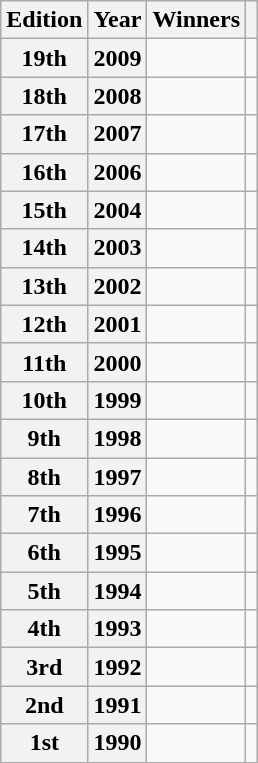<table class="wikitable plainrowheaders" style="text-align: center">
<tr>
<th scope="col">Edition</th>
<th scope="col">Year</th>
<th scope="col">Winners</th>
<th scope="col"></th>
</tr>
<tr>
<th scope="row">19th</th>
<th scope="row">2009</th>
<td></td>
<td style="text-align:center"></td>
</tr>
<tr>
<th scope="row">18th</th>
<th scope="row">2008</th>
<td></td>
<td style="text-align:center"></td>
</tr>
<tr>
<th scope="row">17th</th>
<th scope="row">2007</th>
<td></td>
<td style="text-align:center"></td>
</tr>
<tr>
<th scope="row">16th</th>
<th scope="row">2006</th>
<td></td>
<td style="text-align:center"></td>
</tr>
<tr>
<th scope="row">15th</th>
<th scope="row">2004</th>
<td></td>
<td style="text-align:center"></td>
</tr>
<tr>
<th scope="row">14th</th>
<th scope="row">2003</th>
<td></td>
<td style="text-align:center"></td>
</tr>
<tr>
<th scope="row">13th</th>
<th scope="row">2002</th>
<td></td>
<td style="text-align:center"></td>
</tr>
<tr>
<th scope="row">12th</th>
<th scope="row">2001</th>
<td></td>
<td style="text-align:center"></td>
</tr>
<tr>
<th scope="row">11th</th>
<th scope="row">2000</th>
<td></td>
<td style="text-align:center"></td>
</tr>
<tr>
<th scope="row">10th</th>
<th scope="row">1999</th>
<td></td>
<td></td>
</tr>
<tr>
<th scope="row">9th</th>
<th scope="row">1998</th>
<td></td>
<td style="text-align:center"></td>
</tr>
<tr>
<th scope="row">8th</th>
<th scope="row">1997</th>
<td></td>
<td style="text-align:center"></td>
</tr>
<tr>
<th scope="row">7th</th>
<th scope="row">1996</th>
<td></td>
<td style="text-align:center"></td>
</tr>
<tr>
<th scope="row">6th</th>
<th scope="row">1995</th>
<td></td>
<td style="text-align:center"></td>
</tr>
<tr>
<th scope="row">5th</th>
<th scope="row">1994</th>
<td></td>
<td style="text-align:center"></td>
</tr>
<tr>
<th scope="row">4th</th>
<th scope="row">1993</th>
<td></td>
<td style="text-align:center"></td>
</tr>
<tr>
<th scope="row">3rd</th>
<th scope="row">1992</th>
<td></td>
<td style="text-align:center"></td>
</tr>
<tr>
<th scope="row">2nd</th>
<th scope="row">1991</th>
<td></td>
<td style="text-align:center"></td>
</tr>
<tr>
<th scope="row">1st</th>
<th scope="row">1990</th>
<td></td>
<td style="text-align:center"></td>
</tr>
</table>
